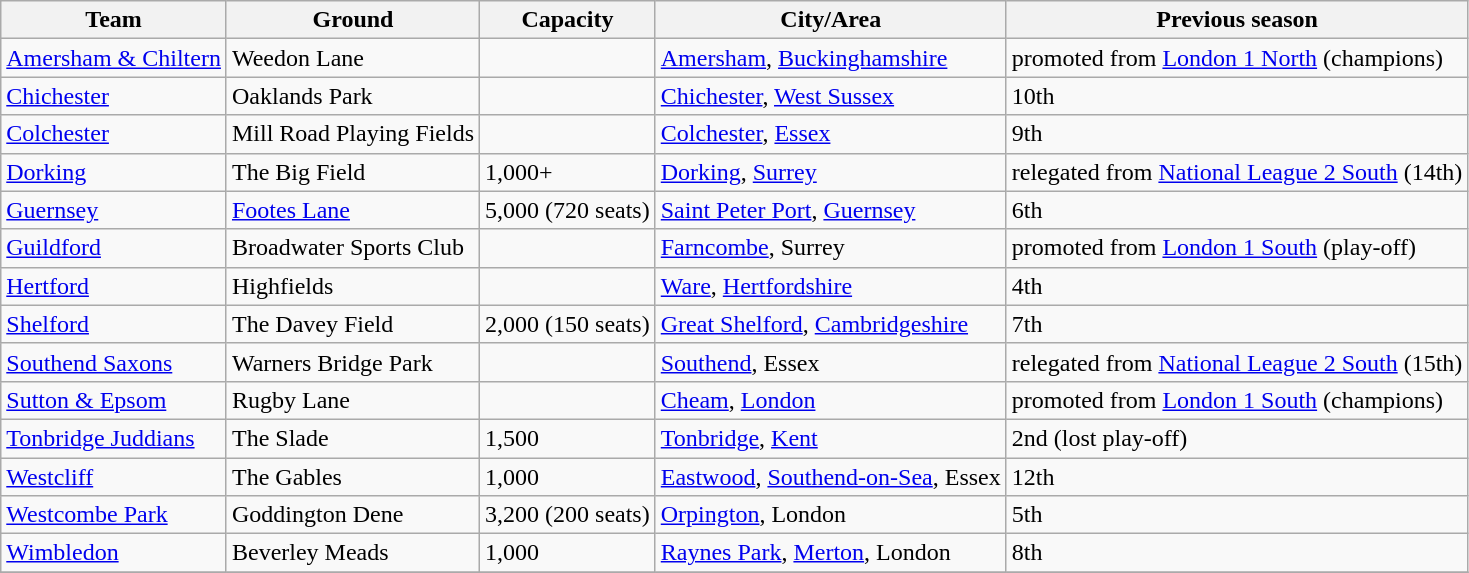<table class="wikitable sortable">
<tr>
<th>Team</th>
<th>Ground</th>
<th>Capacity</th>
<th>City/Area</th>
<th>Previous season</th>
</tr>
<tr>
<td><a href='#'>Amersham & Chiltern</a></td>
<td>Weedon Lane</td>
<td></td>
<td><a href='#'>Amersham</a>, <a href='#'>Buckinghamshire</a></td>
<td>promoted from <a href='#'>London 1 North</a> (champions)</td>
</tr>
<tr>
<td><a href='#'>Chichester</a></td>
<td>Oaklands Park</td>
<td></td>
<td><a href='#'>Chichester</a>, <a href='#'>West Sussex</a></td>
<td>10th</td>
</tr>
<tr>
<td><a href='#'>Colchester</a></td>
<td>Mill Road Playing Fields</td>
<td></td>
<td><a href='#'>Colchester</a>, <a href='#'>Essex</a></td>
<td>9th</td>
</tr>
<tr>
<td><a href='#'>Dorking</a></td>
<td>The Big Field</td>
<td>1,000+</td>
<td><a href='#'>Dorking</a>, <a href='#'>Surrey</a></td>
<td>relegated from <a href='#'>National League 2 South</a> (14th)</td>
</tr>
<tr>
<td><a href='#'>Guernsey</a></td>
<td><a href='#'>Footes Lane</a></td>
<td>5,000 (720 seats)</td>
<td><a href='#'>Saint Peter Port</a>, <a href='#'>Guernsey</a></td>
<td>6th</td>
</tr>
<tr>
<td><a href='#'>Guildford</a></td>
<td>Broadwater Sports Club</td>
<td></td>
<td><a href='#'>Farncombe</a>, Surrey</td>
<td>promoted from <a href='#'>London 1 South</a> (play-off)</td>
</tr>
<tr>
<td><a href='#'>Hertford</a></td>
<td>Highfields</td>
<td></td>
<td><a href='#'>Ware</a>, <a href='#'>Hertfordshire</a></td>
<td>4th</td>
</tr>
<tr>
<td><a href='#'>Shelford</a></td>
<td>The Davey Field</td>
<td>2,000 (150 seats)</td>
<td><a href='#'>Great Shelford</a>, <a href='#'>Cambridgeshire</a></td>
<td>7th</td>
</tr>
<tr>
<td><a href='#'>Southend Saxons</a></td>
<td>Warners Bridge Park</td>
<td></td>
<td><a href='#'>Southend</a>, Essex</td>
<td>relegated from <a href='#'>National League 2 South</a> (15th)</td>
</tr>
<tr>
<td><a href='#'>Sutton & Epsom</a></td>
<td>Rugby Lane</td>
<td></td>
<td><a href='#'>Cheam</a>, <a href='#'>London</a></td>
<td>promoted from <a href='#'>London 1 South</a> (champions)</td>
</tr>
<tr>
<td><a href='#'>Tonbridge Juddians</a></td>
<td>The Slade</td>
<td>1,500</td>
<td><a href='#'>Tonbridge</a>, <a href='#'>Kent</a></td>
<td>2nd (lost play-off)</td>
</tr>
<tr>
<td><a href='#'>Westcliff</a></td>
<td>The Gables</td>
<td>1,000</td>
<td><a href='#'>Eastwood</a>, <a href='#'>Southend-on-Sea</a>, Essex</td>
<td>12th</td>
</tr>
<tr>
<td><a href='#'>Westcombe Park</a></td>
<td>Goddington Dene</td>
<td>3,200 (200 seats)</td>
<td><a href='#'>Orpington</a>, London</td>
<td>5th</td>
</tr>
<tr>
<td><a href='#'>Wimbledon</a></td>
<td>Beverley Meads</td>
<td>1,000</td>
<td><a href='#'>Raynes Park</a>, <a href='#'>Merton</a>, London</td>
<td>8th</td>
</tr>
<tr>
</tr>
</table>
